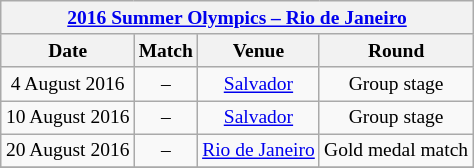<table class="wikitable" style="margin:1em auto 1em auto; text-align:center; font-size:small;">
<tr>
<th colspan="4"><a href='#'>2016 Summer Olympics – Rio de Janeiro</a></th>
</tr>
<tr>
<th>Date</th>
<th>Match</th>
<th>Venue</th>
<th>Round</th>
</tr>
<tr>
<td>4 August 2016</td>
<td> – </td>
<td><a href='#'>Salvador</a></td>
<td>Group stage</td>
</tr>
<tr>
<td>10 August 2016</td>
<td> – </td>
<td><a href='#'>Salvador</a></td>
<td>Group stage</td>
</tr>
<tr>
<td>20 August 2016</td>
<td> – </td>
<td><a href='#'>Rio de Janeiro</a></td>
<td>Gold medal match</td>
</tr>
<tr>
</tr>
</table>
